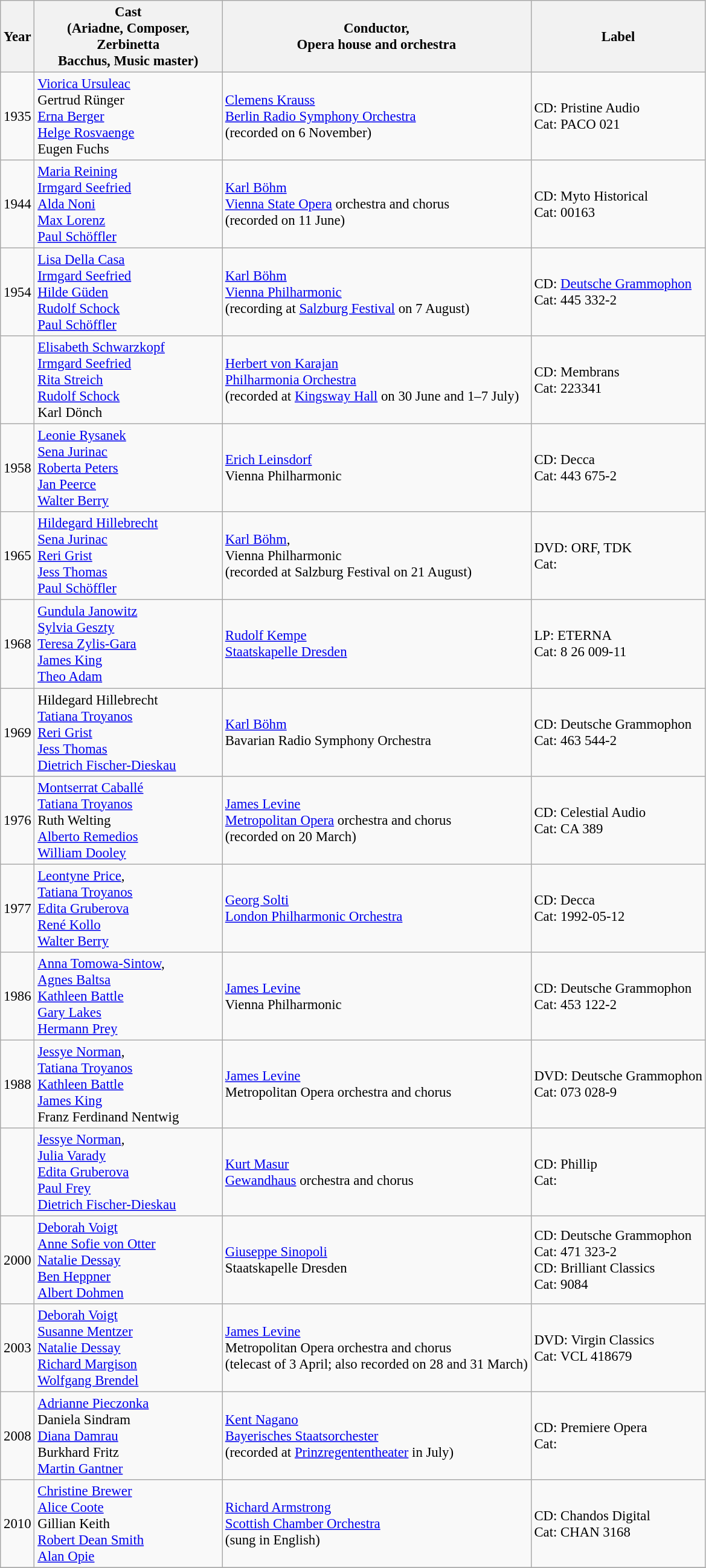<table class="wikitable" style="font-size:95%;">
<tr>
<th>Year</th>
<th width="200">Cast<br>(Ariadne, Composer, Zerbinetta<br>Bacchus, Music master)</th>
<th>Conductor,<br>Opera house and orchestra</th>
<th>Label</th>
</tr>
<tr>
<td>1935</td>
<td><a href='#'>Viorica Ursuleac</a><br>Gertrud Rünger<br><a href='#'>Erna Berger</a><br><a href='#'>Helge Rosvaenge</a><br>Eugen Fuchs</td>
<td><a href='#'>Clemens Krauss</a><br><a href='#'>Berlin Radio Symphony Orchestra</a><br>(recorded on 6 November)</td>
<td>CD: Pristine Audio<br>Cat: PACO 021</td>
</tr>
<tr>
<td>1944</td>
<td><a href='#'>Maria Reining</a><br><a href='#'>Irmgard Seefried</a><br><a href='#'>Alda Noni</a><br><a href='#'>Max Lorenz</a><br><a href='#'>Paul Schöffler</a></td>
<td><a href='#'>Karl Böhm</a><br><a href='#'>Vienna State Opera</a> orchestra and chorus<br>(recorded on 11 June)</td>
<td>CD: Myto Historical<br>Cat: 00163</td>
</tr>
<tr>
<td>1954</td>
<td><a href='#'>Lisa Della Casa</a><br><a href='#'>Irmgard Seefried</a><br><a href='#'>Hilde Güden</a><br><a href='#'>Rudolf Schock</a><br><a href='#'>Paul Schöffler</a></td>
<td><a href='#'>Karl Böhm</a><br><a href='#'>Vienna Philharmonic</a><br>(recording at <a href='#'>Salzburg Festival</a> on 7 August)</td>
<td>CD: <a href='#'>Deutsche Grammophon</a><br>Cat: 445 332-2</td>
</tr>
<tr>
<td></td>
<td><a href='#'>Elisabeth Schwarzkopf</a><br><a href='#'>Irmgard Seefried</a><br><a href='#'>Rita Streich</a><br><a href='#'>Rudolf Schock</a><br>Karl Dönch</td>
<td><a href='#'>Herbert von Karajan</a><br><a href='#'>Philharmonia Orchestra</a><br>(recorded at <a href='#'>Kingsway Hall</a> on 30 June and 1–7 July)</td>
<td>CD: Membrans<br>Cat: 223341</td>
</tr>
<tr>
<td>1958</td>
<td><a href='#'>Leonie Rysanek</a><br><a href='#'>Sena Jurinac</a><br><a href='#'>Roberta Peters</a><br><a href='#'>Jan Peerce</a><br><a href='#'>Walter Berry</a></td>
<td><a href='#'>Erich Leinsdorf</a><br>Vienna Philharmonic</td>
<td>CD: Decca<br>Cat: 443 675-2</td>
</tr>
<tr>
<td>1965</td>
<td><a href='#'>Hildegard Hillebrecht</a><br><a href='#'>Sena Jurinac</a><br><a href='#'>Reri Grist</a><br><a href='#'>Jess Thomas</a><br><a href='#'>Paul Schöffler</a></td>
<td><a href='#'>Karl Böhm</a>, <br>Vienna Philharmonic<br>(recorded at Salzburg Festival on 21 August)</td>
<td>DVD: ORF, TDK<br>Cat:</td>
</tr>
<tr>
<td>1968</td>
<td><a href='#'>Gundula Janowitz</a><br><a href='#'>Sylvia Geszty</a><br><a href='#'>Teresa Zylis-Gara</a><br><a href='#'>James King</a><br><a href='#'>Theo Adam</a></td>
<td><a href='#'>Rudolf Kempe</a><br><a href='#'>Staatskapelle Dresden</a></td>
<td>LP: ETERNA<br>Cat: 8 26 009-11</td>
</tr>
<tr>
<td>1969</td>
<td>Hildegard Hillebrecht<br><a href='#'>Tatiana Troyanos</a><br><a href='#'>Reri Grist</a><br><a href='#'>Jess Thomas</a><br><a href='#'>Dietrich Fischer-Dieskau</a></td>
<td><a href='#'>Karl Böhm</a><br>Bavarian Radio Symphony Orchestra</td>
<td>CD: Deutsche Grammophon<br>Cat: 463 544-2</td>
</tr>
<tr>
<td>1976</td>
<td><a href='#'>Montserrat Caballé</a><br><a href='#'>Tatiana Troyanos</a><br>Ruth Welting<br><a href='#'>Alberto Remedios</a><br><a href='#'>William Dooley</a></td>
<td><a href='#'>James Levine</a><br><a href='#'>Metropolitan Opera</a> orchestra and chorus<br>(recorded on 20 March)</td>
<td>CD: Celestial Audio<br>Cat: CA 389</td>
</tr>
<tr>
<td>1977</td>
<td><a href='#'>Leontyne Price</a>, <br><a href='#'>Tatiana Troyanos</a><br><a href='#'>Edita Gruberova</a><br><a href='#'>René Kollo</a><br><a href='#'>Walter Berry</a></td>
<td><a href='#'>Georg Solti</a><br><a href='#'>London Philharmonic Orchestra</a></td>
<td>CD: Decca <br>Cat: 1992-05-12</td>
</tr>
<tr>
<td>1986</td>
<td><a href='#'>Anna Tomowa-Sintow</a>, <br><a href='#'>Agnes Baltsa</a><br><a href='#'>Kathleen Battle</a><br><a href='#'>Gary Lakes</a><br><a href='#'>Hermann Prey</a></td>
<td><a href='#'>James Levine</a><br>Vienna Philharmonic</td>
<td>CD: Deutsche Grammophon<br>Cat: 453 122-2</td>
</tr>
<tr>
<td>1988</td>
<td><a href='#'>Jessye Norman</a>, <br><a href='#'>Tatiana Troyanos</a><br><a href='#'>Kathleen Battle</a><br><a href='#'>James King</a><br>Franz Ferdinand Nentwig</td>
<td><a href='#'>James Levine</a><br>Metropolitan Opera orchestra and chorus</td>
<td>DVD: Deutsche Grammophon<br>Cat: 073 028-9</td>
</tr>
<tr>
<td></td>
<td><a href='#'>Jessye Norman</a>, <br><a href='#'>Julia Varady</a><br><a href='#'>Edita Gruberova</a><br><a href='#'>Paul Frey</a><br><a href='#'>Dietrich Fischer-Dieskau</a></td>
<td><a href='#'>Kurt Masur</a><br><a href='#'>Gewandhaus</a> orchestra and chorus</td>
<td>CD: Phillip<br>Cat:</td>
</tr>
<tr>
<td>2000</td>
<td><a href='#'>Deborah Voigt</a><br><a href='#'>Anne Sofie von Otter</a><br><a href='#'>Natalie Dessay</a><br><a href='#'>Ben Heppner</a><br><a href='#'>Albert Dohmen</a></td>
<td><a href='#'>Giuseppe Sinopoli</a><br>Staatskapelle Dresden</td>
<td>CD: Deutsche Grammophon<br>Cat: 471 323-2<br>CD: Brilliant Classics<br>Cat: 9084</td>
</tr>
<tr>
<td>2003</td>
<td><a href='#'>Deborah Voigt</a><br><a href='#'>Susanne Mentzer</a><br><a href='#'>Natalie Dessay</a><br><a href='#'>Richard Margison</a><br><a href='#'>Wolfgang Brendel</a></td>
<td><a href='#'>James Levine</a><br>Metropolitan Opera orchestra and chorus<br>(telecast of 3 April; also recorded on 28 and 31 March)</td>
<td>DVD: Virgin Classics<br>Cat: VCL 418679</td>
</tr>
<tr>
<td>2008</td>
<td><a href='#'>Adrianne Pieczonka</a><br>Daniela Sindram<br><a href='#'>Diana Damrau</a><br>Burkhard Fritz<br><a href='#'>Martin Gantner</a></td>
<td><a href='#'>Kent Nagano</a><br><a href='#'>Bayerisches Staatsorchester</a><br>(recorded at <a href='#'>Prinzregententheater</a> in July)</td>
<td>CD: Premiere Opera<br>Cat:</td>
</tr>
<tr>
<td>2010</td>
<td><a href='#'>Christine Brewer</a><br><a href='#'>Alice Coote</a><br>Gillian Keith<br><a href='#'>Robert Dean Smith</a><br><a href='#'>Alan Opie</a></td>
<td><a href='#'>Richard Armstrong</a><br><a href='#'>Scottish Chamber Orchestra</a><br>(sung in English)</td>
<td>CD: Chandos Digital<br>Cat: CHAN 3168</td>
</tr>
<tr>
</tr>
</table>
